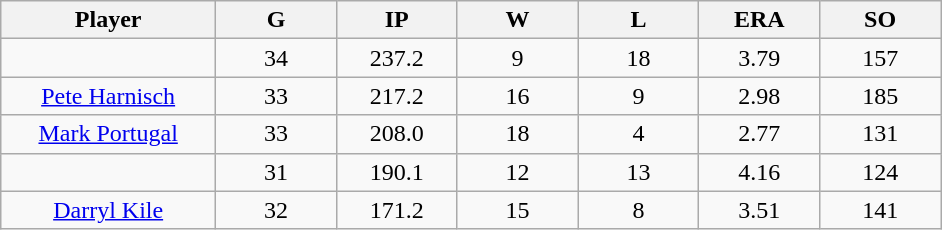<table class="wikitable sortable">
<tr>
<th bgcolor="#DDDDFF" width="16%">Player</th>
<th bgcolor="#DDDDFF" width="9%">G</th>
<th bgcolor="#DDDDFF" width="9%">IP</th>
<th bgcolor="#DDDDFF" width="9%">W</th>
<th bgcolor="#DDDDFF" width="9%">L</th>
<th bgcolor="#DDDDFF" width="9%">ERA</th>
<th bgcolor="#DDDDFF" width="9%">SO</th>
</tr>
<tr align="center">
<td></td>
<td>34</td>
<td>237.2</td>
<td>9</td>
<td>18</td>
<td>3.79</td>
<td>157</td>
</tr>
<tr align="center">
<td><a href='#'>Pete Harnisch</a></td>
<td>33</td>
<td>217.2</td>
<td>16</td>
<td>9</td>
<td>2.98</td>
<td>185</td>
</tr>
<tr align="center">
<td><a href='#'>Mark Portugal</a></td>
<td>33</td>
<td>208.0</td>
<td>18</td>
<td>4</td>
<td>2.77</td>
<td>131</td>
</tr>
<tr align="center">
<td></td>
<td>31</td>
<td>190.1</td>
<td>12</td>
<td>13</td>
<td>4.16</td>
<td>124</td>
</tr>
<tr align="center">
<td><a href='#'>Darryl Kile</a></td>
<td>32</td>
<td>171.2</td>
<td>15</td>
<td>8</td>
<td>3.51</td>
<td>141</td>
</tr>
</table>
